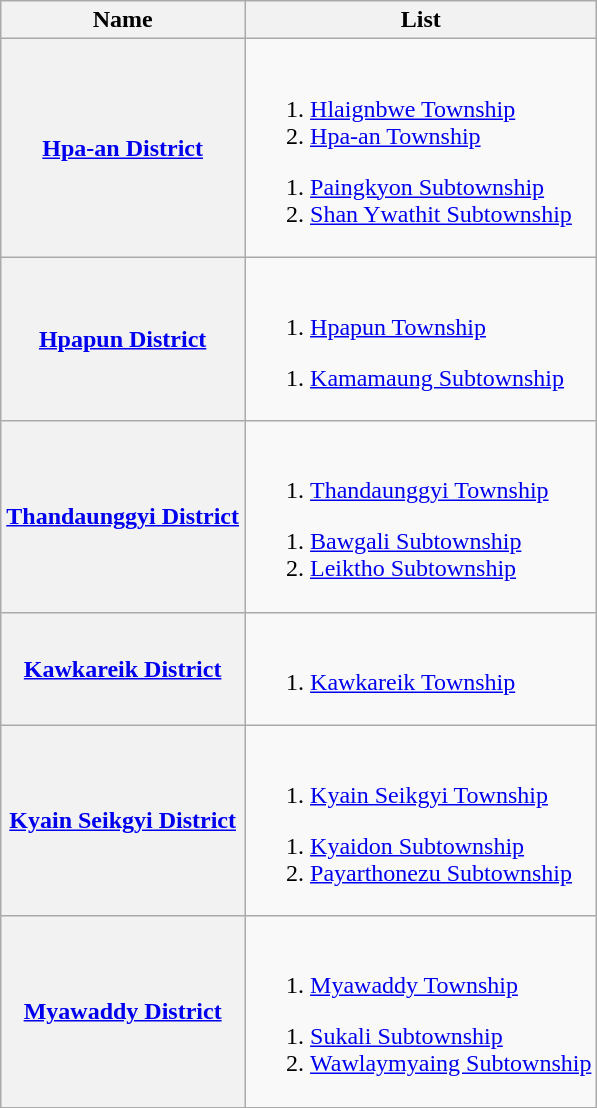<table class=wikitable>
<tr>
<th>Name</th>
<th>List</th>
</tr>
<tr>
<th><a href='#'>Hpa-an District</a></th>
<td><br>
<ol><li><a href='#'>Hlaignbwe Township</a></li><li><a href='#'>Hpa-an Township</a></li></ol><ol><li><a href='#'>Paingkyon Subtownship</a></li><li><a href='#'>Shan Ywathit Subtownship</a></li></ol></td>
</tr>
<tr>
<th><a href='#'>Hpapun District</a></th>
<td><br>
<ol><li><a href='#'>Hpapun Township</a></li></ol><ol><li><a href='#'>Kamamaung Subtownship</a></li></ol></td>
</tr>
<tr>
<th><a href='#'>Thandaunggyi District</a></th>
<td><br>
<ol><li><a href='#'>Thandaunggyi Township</a></li></ol><ol><li><a href='#'>Bawgali Subtownship</a></li><li><a href='#'>Leiktho Subtownship</a></li></ol></td>
</tr>
<tr>
<th><a href='#'>Kawkareik District</a></th>
<td><br><ol><li><a href='#'>Kawkareik Township</a></li></ol></td>
</tr>
<tr>
<th><a href='#'>Kyain Seikgyi District</a></th>
<td><br>
<ol><li><a href='#'>Kyain Seikgyi Township</a></li></ol><ol><li><a href='#'>Kyaidon Subtownship</a></li><li><a href='#'>Payarthonezu Subtownship</a></li></ol></td>
</tr>
<tr>
<th><a href='#'>Myawaddy District</a></th>
<td><br>
<ol><li><a href='#'>Myawaddy Township</a></li></ol><ol><li><a href='#'>Sukali Subtownship</a></li><li><a href='#'>Wawlaymyaing Subtownship</a></li></ol></td>
</tr>
</table>
